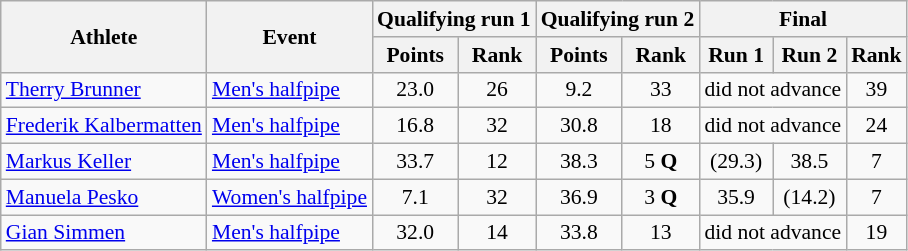<table class="wikitable" style="font-size:90%">
<tr>
<th rowspan="2">Athlete</th>
<th rowspan="2">Event</th>
<th colspan="2">Qualifying run 1</th>
<th colspan="2">Qualifying run 2</th>
<th colspan="3">Final</th>
</tr>
<tr>
<th>Points</th>
<th>Rank</th>
<th>Points</th>
<th>Rank</th>
<th>Run 1</th>
<th>Run 2</th>
<th>Rank</th>
</tr>
<tr>
<td><a href='#'>Therry Brunner</a></td>
<td><a href='#'>Men's halfpipe</a></td>
<td align="center">23.0</td>
<td align="center">26</td>
<td align="center">9.2</td>
<td align="center">33</td>
<td colspan=2 align="center">did not advance</td>
<td align="center">39</td>
</tr>
<tr>
<td><a href='#'>Frederik Kalbermatten</a></td>
<td><a href='#'>Men's halfpipe</a></td>
<td align="center">16.8</td>
<td align="center">32</td>
<td align="center">30.8</td>
<td align="center">18</td>
<td colspan=2 align="center">did not advance</td>
<td align="center">24</td>
</tr>
<tr>
<td><a href='#'>Markus Keller</a></td>
<td><a href='#'>Men's halfpipe</a></td>
<td align="center">33.7</td>
<td align="center">12</td>
<td align="center">38.3</td>
<td align="center">5 <strong>Q</strong></td>
<td align="center">(29.3)</td>
<td align="center">38.5</td>
<td align="center">7</td>
</tr>
<tr>
<td><a href='#'>Manuela Pesko</a></td>
<td><a href='#'>Women's halfpipe</a></td>
<td align="center">7.1</td>
<td align="center">32</td>
<td align="center">36.9</td>
<td align="center">3 <strong>Q</strong></td>
<td align="center">35.9</td>
<td align="center">(14.2)</td>
<td align="center">7</td>
</tr>
<tr>
<td><a href='#'>Gian Simmen</a></td>
<td><a href='#'>Men's halfpipe</a></td>
<td align="center">32.0</td>
<td align="center">14</td>
<td align="center">33.8</td>
<td align="center">13</td>
<td colspan=2 align="center">did not advance</td>
<td align="center">19</td>
</tr>
</table>
